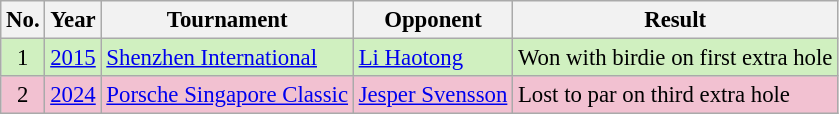<table class="wikitable" style="font-size:95%;">
<tr>
<th>No.</th>
<th>Year</th>
<th>Tournament</th>
<th>Opponent</th>
<th>Result</th>
</tr>
<tr style="background:#D0F0C0;">
<td align=center>1</td>
<td><a href='#'>2015</a></td>
<td><a href='#'>Shenzhen International</a></td>
<td> <a href='#'>Li Haotong</a></td>
<td>Won with birdie on first extra hole</td>
</tr>
<tr style="background:#F2C1D1;">
<td align=center>2</td>
<td><a href='#'>2024</a></td>
<td><a href='#'>Porsche Singapore Classic</a></td>
<td> <a href='#'>Jesper Svensson</a></td>
<td>Lost to par on third extra hole</td>
</tr>
</table>
